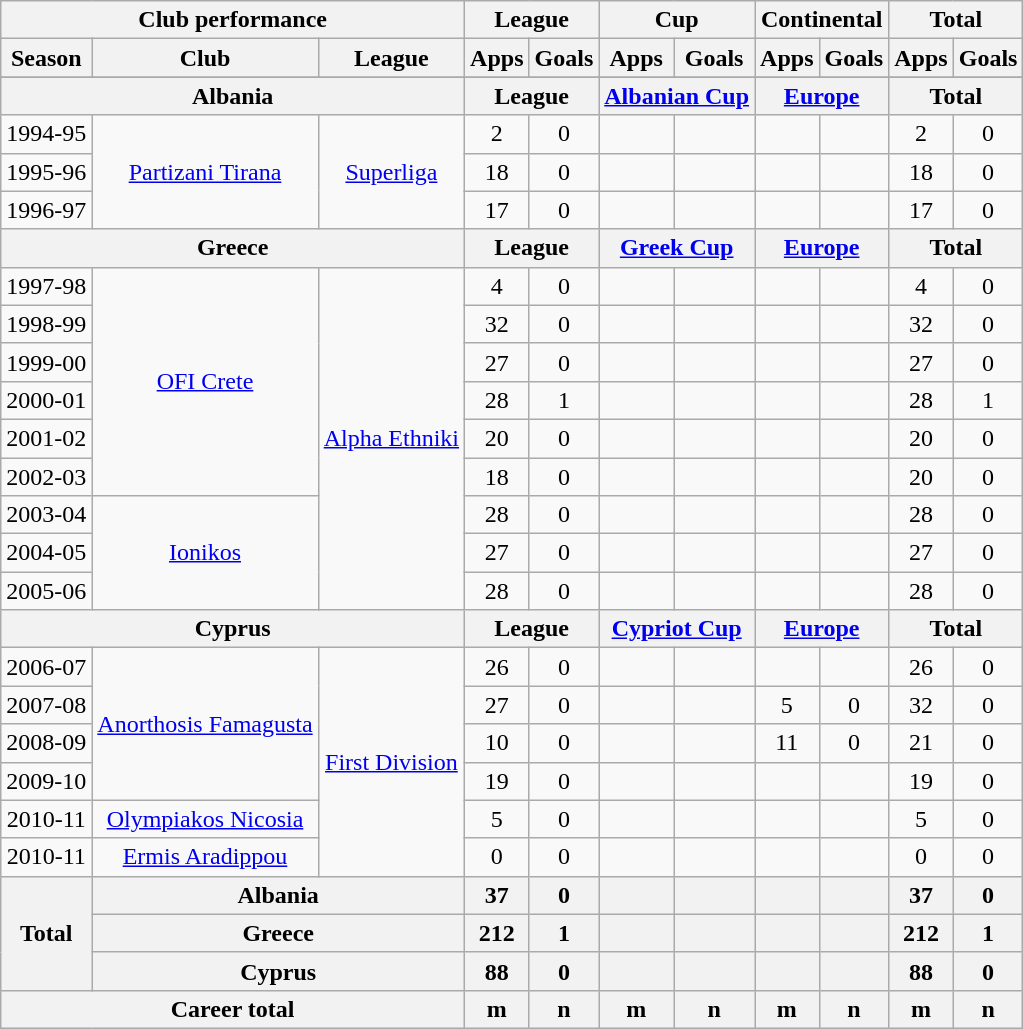<table class="wikitable" style="text-align:center">
<tr>
<th colspan=3>Club performance</th>
<th colspan=2>League</th>
<th colspan=2>Cup</th>
<th colspan=2>Continental</th>
<th colspan=2>Total</th>
</tr>
<tr>
<th>Season</th>
<th>Club</th>
<th>League</th>
<th>Apps</th>
<th>Goals</th>
<th>Apps</th>
<th>Goals</th>
<th>Apps</th>
<th>Goals</th>
<th>Apps</th>
<th>Goals</th>
</tr>
<tr>
</tr>
<tr>
<th colspan=3>Albania</th>
<th colspan=2>League</th>
<th colspan=2><a href='#'>Albanian Cup</a></th>
<th colspan=2><a href='#'>Europe</a></th>
<th colspan=2>Total</th>
</tr>
<tr>
<td>1994-95</td>
<td rowspan="3"><a href='#'>Partizani Tirana</a></td>
<td rowspan="3"><a href='#'>Superliga</a></td>
<td>2</td>
<td>0</td>
<td></td>
<td></td>
<td></td>
<td></td>
<td>2</td>
<td>0</td>
</tr>
<tr>
<td>1995-96</td>
<td>18</td>
<td>0</td>
<td></td>
<td></td>
<td></td>
<td></td>
<td>18</td>
<td>0</td>
</tr>
<tr>
<td>1996-97</td>
<td>17</td>
<td>0</td>
<td></td>
<td></td>
<td></td>
<td></td>
<td>17</td>
<td>0</td>
</tr>
<tr>
<th colspan=3>Greece</th>
<th colspan=2>League</th>
<th colspan=2><a href='#'>Greek Cup</a></th>
<th colspan=2><a href='#'>Europe</a></th>
<th colspan=2>Total</th>
</tr>
<tr>
<td>1997-98</td>
<td rowspan="6"><a href='#'>OFI Crete</a></td>
<td rowspan="9"><a href='#'>Alpha Ethniki</a></td>
<td>4</td>
<td>0</td>
<td></td>
<td></td>
<td></td>
<td></td>
<td>4</td>
<td>0</td>
</tr>
<tr>
<td>1998-99</td>
<td>32</td>
<td>0</td>
<td></td>
<td></td>
<td></td>
<td></td>
<td>32</td>
<td>0</td>
</tr>
<tr>
<td>1999-00</td>
<td>27</td>
<td>0</td>
<td></td>
<td></td>
<td></td>
<td></td>
<td>27</td>
<td>0</td>
</tr>
<tr>
<td>2000-01</td>
<td>28</td>
<td>1</td>
<td></td>
<td></td>
<td></td>
<td></td>
<td>28</td>
<td>1</td>
</tr>
<tr>
<td>2001-02</td>
<td>20</td>
<td>0</td>
<td></td>
<td></td>
<td></td>
<td></td>
<td>20</td>
<td>0</td>
</tr>
<tr>
<td>2002-03</td>
<td>18</td>
<td>0</td>
<td></td>
<td></td>
<td></td>
<td></td>
<td>20</td>
<td>0</td>
</tr>
<tr>
<td>2003-04</td>
<td rowspan="3"><a href='#'>Ionikos</a></td>
<td>28</td>
<td>0</td>
<td></td>
<td></td>
<td></td>
<td></td>
<td>28</td>
<td>0</td>
</tr>
<tr>
<td>2004-05</td>
<td>27</td>
<td>0</td>
<td></td>
<td></td>
<td></td>
<td></td>
<td>27</td>
<td>0</td>
</tr>
<tr>
<td>2005-06</td>
<td>28</td>
<td>0</td>
<td></td>
<td></td>
<td></td>
<td></td>
<td>28</td>
<td>0</td>
</tr>
<tr>
<th colspan=3>Cyprus</th>
<th colspan=2>League</th>
<th colspan=2><a href='#'>Cypriot Cup</a></th>
<th colspan=2><a href='#'>Europe</a></th>
<th colspan=2>Total</th>
</tr>
<tr>
<td>2006-07</td>
<td rowspan="4"><a href='#'>Anorthosis Famagusta</a></td>
<td rowspan="6"><a href='#'>First Division</a></td>
<td>26</td>
<td>0</td>
<td></td>
<td></td>
<td></td>
<td></td>
<td>26</td>
<td>0</td>
</tr>
<tr>
<td>2007-08</td>
<td>27</td>
<td>0</td>
<td></td>
<td></td>
<td>5</td>
<td>0</td>
<td>32</td>
<td>0</td>
</tr>
<tr>
<td>2008-09</td>
<td>10</td>
<td>0</td>
<td></td>
<td></td>
<td>11</td>
<td>0</td>
<td>21</td>
<td>0</td>
</tr>
<tr>
<td>2009-10</td>
<td>19</td>
<td>0</td>
<td></td>
<td></td>
<td></td>
<td></td>
<td>19</td>
<td>0</td>
</tr>
<tr>
<td>2010-11</td>
<td rowspan="1"><a href='#'>Olympiakos Nicosia</a></td>
<td>5</td>
<td>0</td>
<td></td>
<td></td>
<td></td>
<td></td>
<td>5</td>
<td>0</td>
</tr>
<tr>
<td>2010-11</td>
<td rowspan="1"><a href='#'>Ermis Aradippou</a></td>
<td>0</td>
<td>0</td>
<td></td>
<td></td>
<td></td>
<td></td>
<td>0</td>
<td>0</td>
</tr>
<tr>
<th rowspan=3>Total</th>
<th colspan=2>Albania</th>
<th>37</th>
<th>0</th>
<th></th>
<th></th>
<th></th>
<th></th>
<th>37</th>
<th>0</th>
</tr>
<tr>
<th colspan=2>Greece</th>
<th>212</th>
<th>1</th>
<th></th>
<th></th>
<th></th>
<th></th>
<th>212</th>
<th>1</th>
</tr>
<tr>
<th colspan=2>Cyprus</th>
<th>88</th>
<th>0</th>
<th></th>
<th></th>
<th></th>
<th></th>
<th>88</th>
<th>0</th>
</tr>
<tr>
<th colspan=3>Career total</th>
<th>m</th>
<th>n</th>
<th>m</th>
<th>n</th>
<th>m</th>
<th>n</th>
<th>m</th>
<th>n</th>
</tr>
</table>
